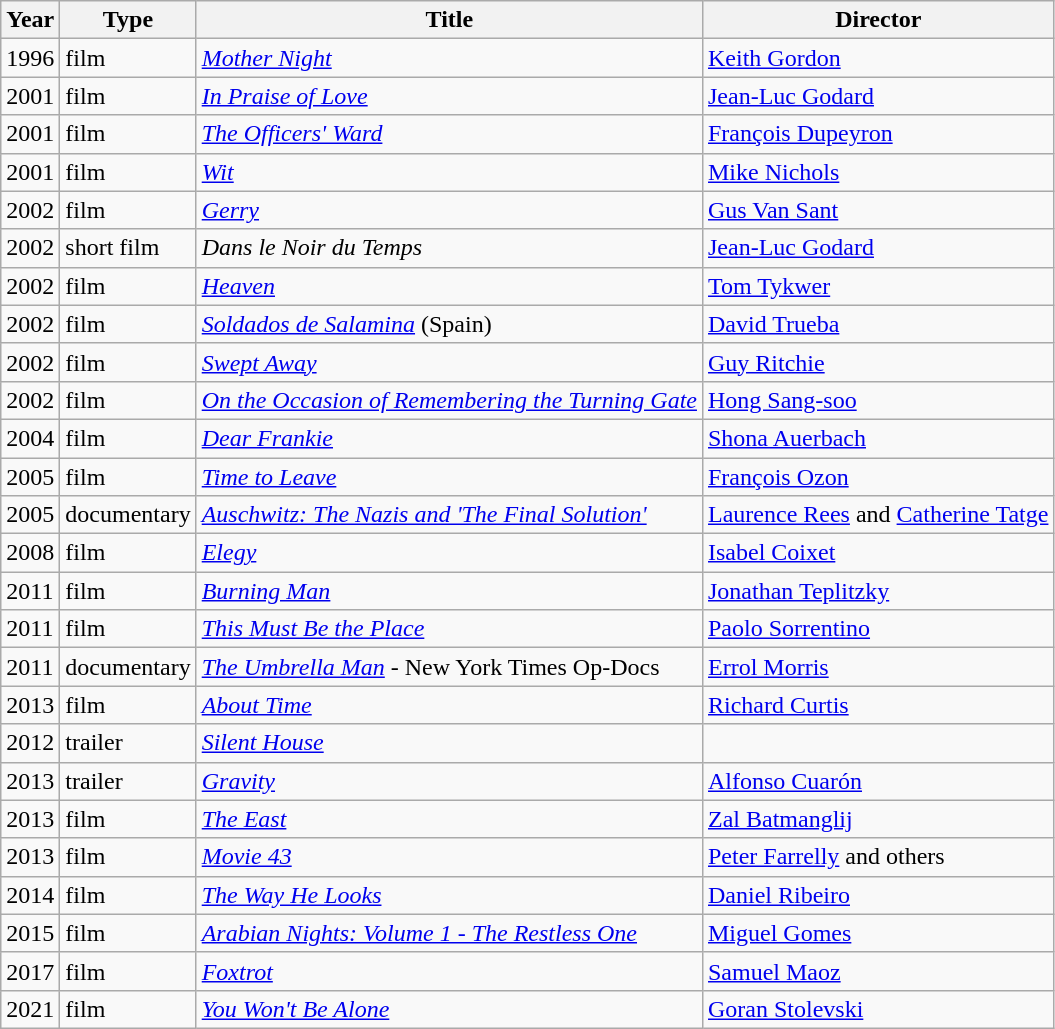<table class="wikitable sortable">
<tr>
<th>Year</th>
<th>Type</th>
<th>Title</th>
<th>Director</th>
</tr>
<tr>
<td>1996</td>
<td>film</td>
<td><em><a href='#'>Mother Night</a></em></td>
<td><a href='#'>Keith Gordon</a></td>
</tr>
<tr>
<td>2001</td>
<td>film</td>
<td><em><a href='#'>In Praise of Love</a></em></td>
<td><a href='#'>Jean-Luc Godard</a></td>
</tr>
<tr>
<td>2001</td>
<td>film</td>
<td><em><a href='#'>The Officers' Ward</a></em></td>
<td><a href='#'>François Dupeyron</a></td>
</tr>
<tr>
<td>2001</td>
<td>film</td>
<td><em><a href='#'>Wit</a></em></td>
<td><a href='#'>Mike Nichols</a></td>
</tr>
<tr>
<td>2002</td>
<td>film</td>
<td><em><a href='#'>Gerry</a></em></td>
<td><a href='#'>Gus Van Sant</a></td>
</tr>
<tr>
<td>2002</td>
<td>short film</td>
<td><em>Dans le Noir du Temps</em></td>
<td><a href='#'>Jean-Luc Godard</a></td>
</tr>
<tr>
<td>2002</td>
<td>film</td>
<td><em><a href='#'>Heaven</a></em></td>
<td><a href='#'>Tom Tykwer</a></td>
</tr>
<tr>
<td>2002</td>
<td>film</td>
<td><em><a href='#'>Soldados de Salamina</a></em> (Spain)</td>
<td><a href='#'>David Trueba</a></td>
</tr>
<tr>
<td>2002</td>
<td>film</td>
<td><em><a href='#'>Swept Away</a></em></td>
<td><a href='#'>Guy Ritchie</a></td>
</tr>
<tr>
<td>2002</td>
<td>film</td>
<td><em><a href='#'>On the Occasion of Remembering the Turning Gate</a></em></td>
<td><a href='#'>Hong Sang-soo</a></td>
</tr>
<tr>
<td>2004</td>
<td>film</td>
<td><em><a href='#'>Dear Frankie</a></em></td>
<td><a href='#'>Shona Auerbach</a></td>
</tr>
<tr>
<td>2005</td>
<td>film</td>
<td><em><a href='#'>Time to Leave</a></em></td>
<td><a href='#'>François Ozon</a></td>
</tr>
<tr>
<td>2005</td>
<td>documentary</td>
<td><em><a href='#'>Auschwitz: The Nazis and 'The Final Solution'</a></em></td>
<td><a href='#'>Laurence Rees</a> and <a href='#'>Catherine Tatge</a></td>
</tr>
<tr>
<td>2008</td>
<td>film</td>
<td><em><a href='#'>Elegy</a></em></td>
<td><a href='#'>Isabel Coixet</a></td>
</tr>
<tr>
<td>2011</td>
<td>film</td>
<td><em><a href='#'>Burning Man</a></em></td>
<td><a href='#'>Jonathan Teplitzky</a></td>
</tr>
<tr>
<td>2011</td>
<td>film</td>
<td><em><a href='#'>This Must Be the Place</a></em></td>
<td><a href='#'>Paolo Sorrentino</a></td>
</tr>
<tr>
<td>2011</td>
<td>documentary</td>
<td><em><a href='#'>The Umbrella Man</a></em> - New York Times Op-Docs</td>
<td><a href='#'>Errol Morris</a></td>
</tr>
<tr>
<td>2013</td>
<td>film</td>
<td><em><a href='#'>About Time</a></em></td>
<td><a href='#'>Richard Curtis</a></td>
</tr>
<tr>
<td>2012</td>
<td>trailer</td>
<td><em><a href='#'>Silent House</a></em></td>
<td></td>
</tr>
<tr>
<td>2013</td>
<td>trailer</td>
<td><em><a href='#'>Gravity</a></em></td>
<td><a href='#'>Alfonso Cuarón</a></td>
</tr>
<tr>
<td>2013</td>
<td>film</td>
<td><em><a href='#'>The East</a></em></td>
<td><a href='#'>Zal Batmanglij</a></td>
</tr>
<tr>
<td>2013</td>
<td>film</td>
<td><em><a href='#'>Movie 43</a></em></td>
<td><a href='#'>Peter Farrelly</a> and others</td>
</tr>
<tr>
<td>2014</td>
<td>film</td>
<td><em><a href='#'>The Way He Looks</a></em></td>
<td><a href='#'>Daniel Ribeiro</a></td>
</tr>
<tr>
<td>2015</td>
<td>film</td>
<td><em><a href='#'>Arabian Nights: Volume 1 - The Restless One</a></em></td>
<td><a href='#'>Miguel Gomes</a></td>
</tr>
<tr>
<td>2017</td>
<td>film</td>
<td><em><a href='#'>Foxtrot</a></em></td>
<td><a href='#'>Samuel Maoz</a></td>
</tr>
<tr>
<td>2021</td>
<td>film</td>
<td><em><a href='#'>You Won't Be Alone</a></em></td>
<td><a href='#'>Goran Stolevski</a></td>
</tr>
</table>
